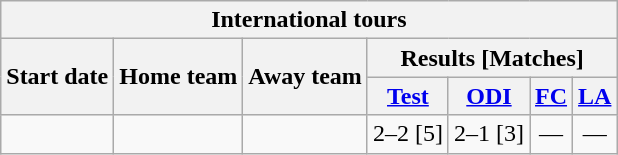<table class="wikitable">
<tr>
<th colspan="7">International tours</th>
</tr>
<tr>
<th rowspan="2">Start date</th>
<th rowspan="2">Home team</th>
<th rowspan="2">Away team</th>
<th colspan="4">Results [Matches]</th>
</tr>
<tr>
<th><a href='#'>Test</a></th>
<th><a href='#'>ODI</a></th>
<th><a href='#'>FC</a></th>
<th><a href='#'>LA</a></th>
</tr>
<tr>
<td><a href='#'></a></td>
<td></td>
<td></td>
<td>2–2 [5]</td>
<td>2–1 [3]</td>
<td ; style="text-align:center">—</td>
<td ; style="text-align:center">—</td>
</tr>
</table>
